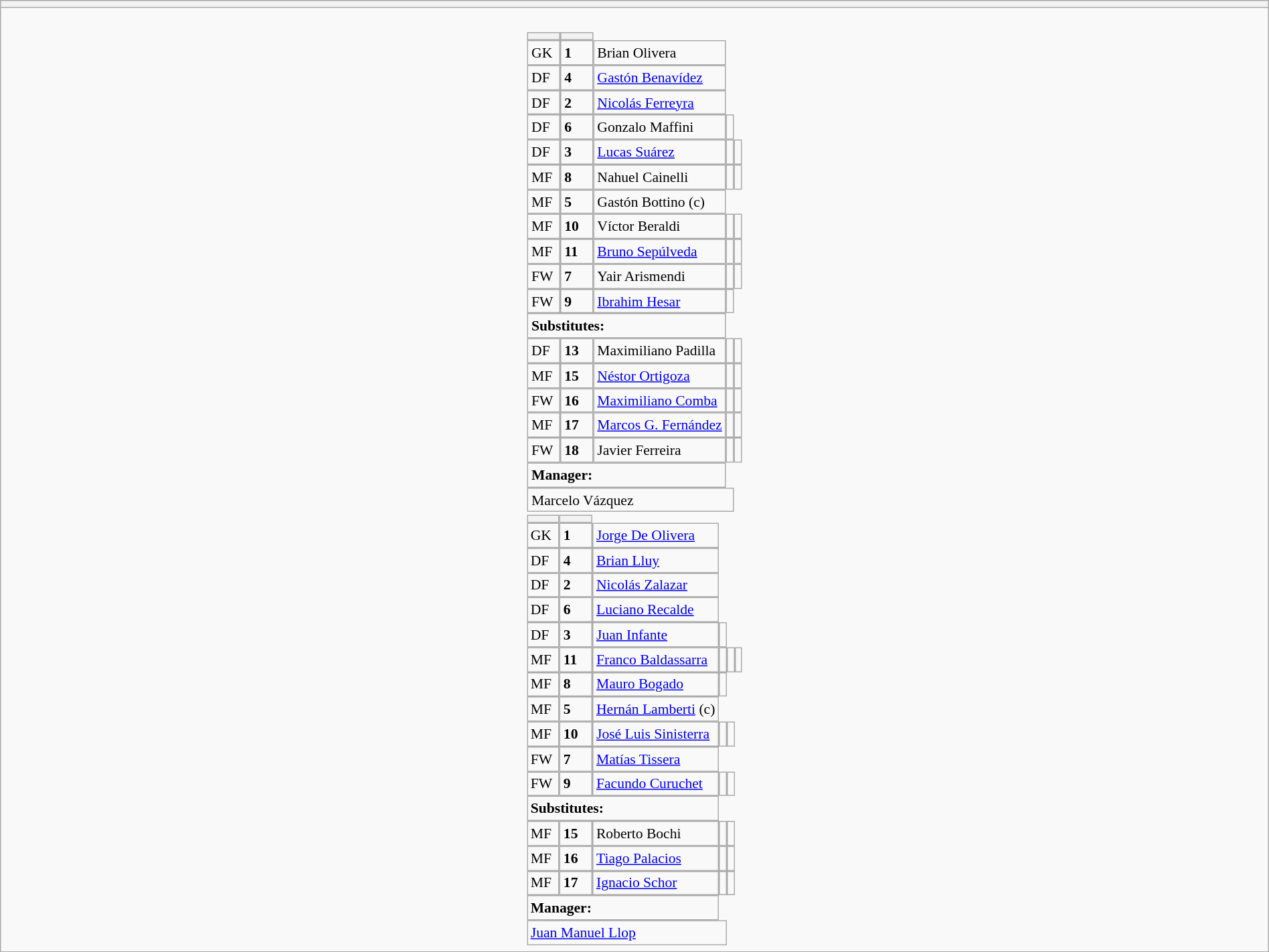<table style="width:100%" class="wikitable collapsible collapsed">
<tr>
<th></th>
</tr>
<tr>
<td><br>






<table style="font-size:90%; margin:0.2em auto;" cellspacing="0" cellpadding="0">
<tr>
<th width="25"></th>
<th width="25"></th>
</tr>
<tr>
<td>GK</td>
<td><strong>1</strong></td>
<td> Brian Olivera</td>
</tr>
<tr>
<td>DF</td>
<td><strong>4</strong></td>
<td> <a href='#'>Gastón Benavídez</a></td>
</tr>
<tr>
<td>DF</td>
<td><strong>2</strong></td>
<td> <a href='#'>Nicolás Ferreyra</a></td>
</tr>
<tr>
<td>DF</td>
<td><strong>6</strong></td>
<td> Gonzalo Maffini</td>
<td></td>
</tr>
<tr>
<td>DF</td>
<td><strong>3</strong></td>
<td> <a href='#'>Lucas Suárez</a></td>
<td></td>
<td></td>
</tr>
<tr>
<td>MF</td>
<td><strong>8</strong></td>
<td> Nahuel Cainelli</td>
<td></td>
<td></td>
</tr>
<tr>
<td>MF</td>
<td><strong>5</strong></td>
<td> Gastón Bottino (c)</td>
</tr>
<tr>
<td>MF</td>
<td><strong>10</strong></td>
<td> Víctor Beraldi</td>
<td></td>
<td></td>
</tr>
<tr>
<td>MF</td>
<td><strong>11</strong></td>
<td> <a href='#'>Bruno Sepúlveda</a></td>
<td></td>
<td></td>
</tr>
<tr>
<td>FW</td>
<td><strong>7</strong></td>
<td> Yair Arismendi</td>
<td></td>
<td></td>
</tr>
<tr>
<td>FW</td>
<td><strong>9</strong></td>
<td> <a href='#'>Ibrahim Hesar</a></td>
<td></td>
</tr>
<tr>
<td colspan=3><strong>Substitutes:</strong></td>
</tr>
<tr>
<td>DF</td>
<td><strong>13</strong></td>
<td> Maximiliano Padilla</td>
<td></td>
<td></td>
</tr>
<tr>
<td>MF</td>
<td><strong>15</strong></td>
<td> <a href='#'>Néstor Ortigoza</a></td>
<td></td>
<td></td>
</tr>
<tr>
<td>FW</td>
<td><strong>16</strong></td>
<td> <a href='#'>Maximiliano Comba</a></td>
<td></td>
<td></td>
</tr>
<tr>
<td>MF</td>
<td><strong>17</strong></td>
<td> <a href='#'>Marcos G. Fernández</a></td>
<td></td>
<td></td>
</tr>
<tr>
<td>FW</td>
<td><strong>18</strong></td>
<td> Javier Ferreira</td>
<td></td>
<td></td>
</tr>
<tr>
<td colspan=3><strong>Manager:</strong></td>
</tr>
<tr>
<td colspan=4> Marcelo Vázquez</td>
</tr>
</table>
<table cellspacing="0" cellpadding="0" style="font-size:90%; margin:0.2em auto;">
<tr>
<th width="25"></th>
<th width="25"></th>
</tr>
<tr>
<td>GK</td>
<td><strong>1 </strong></td>
<td> <a href='#'>Jorge De Olivera</a></td>
</tr>
<tr>
<td>DF</td>
<td><strong>4</strong></td>
<td> <a href='#'>Brian Lluy</a></td>
</tr>
<tr>
<td>DF</td>
<td><strong>2</strong></td>
<td> <a href='#'>Nicolás Zalazar</a></td>
</tr>
<tr>
<td>DF</td>
<td><strong>6</strong></td>
<td> <a href='#'>Luciano Recalde</a></td>
</tr>
<tr>
<td>DF</td>
<td><strong>3</strong></td>
<td> <a href='#'>Juan Infante</a></td>
<td></td>
</tr>
<tr>
<td>MF</td>
<td><strong>11</strong></td>
<td> <a href='#'>Franco Baldassarra</a></td>
<td></td>
<td></td>
<td></td>
</tr>
<tr>
<td>MF</td>
<td><strong>8</strong></td>
<td> <a href='#'>Mauro Bogado</a></td>
<td></td>
</tr>
<tr>
<td>MF</td>
<td><strong>5</strong></td>
<td> <a href='#'>Hernán Lamberti</a> (c)</td>
</tr>
<tr>
<td>MF</td>
<td><strong>10</strong></td>
<td> <a href='#'>José Luis Sinisterra</a></td>
<td></td>
<td></td>
</tr>
<tr>
<td>FW</td>
<td><strong>7</strong></td>
<td> <a href='#'>Matías Tissera</a></td>
</tr>
<tr>
<td>FW</td>
<td><strong>9</strong></td>
<td> <a href='#'>Facundo Curuchet</a></td>
<td></td>
<td></td>
</tr>
<tr>
<td colspan=3><strong>Substitutes:</strong></td>
</tr>
<tr>
<td>MF</td>
<td><strong>15</strong></td>
<td> Roberto Bochi</td>
<td></td>
<td></td>
</tr>
<tr>
<td>MF</td>
<td><strong>16</strong></td>
<td> <a href='#'>Tiago Palacios</a></td>
<td></td>
<td></td>
</tr>
<tr>
<td>MF</td>
<td><strong>17</strong></td>
<td> <a href='#'>Ignacio Schor</a></td>
<td></td>
<td></td>
</tr>
<tr>
<td colspan=3><strong>Manager:</strong></td>
</tr>
<tr>
<td colspan=4> <a href='#'>Juan Manuel Llop</a></td>
</tr>
</table>
</td>
</tr>
</table>
